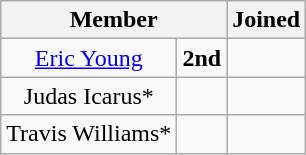<table class="wikitable sortable" style="text-align:center;">
<tr>
<th colspan="2">Member</th>
<th>Joined</th>
</tr>
<tr>
<td><a href='#'>Eric Young</a></td>
<td><strong>2nd</strong></td>
<td></td>
</tr>
<tr>
<td>Judas Icarus*</td>
<td></td>
<td></td>
</tr>
<tr>
<td>Travis Williams*</td>
<td></td>
<td></td>
</tr>
</table>
